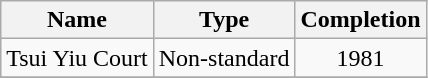<table class="wikitable" style="text-align: center">
<tr>
<th>Name</th>
<th>Type</th>
<th>Completion</th>
</tr>
<tr>
<td>Tsui Yiu Court</td>
<td rowspan="1">Non-standard</td>
<td rowspan="1">1981</td>
</tr>
<tr>
</tr>
</table>
